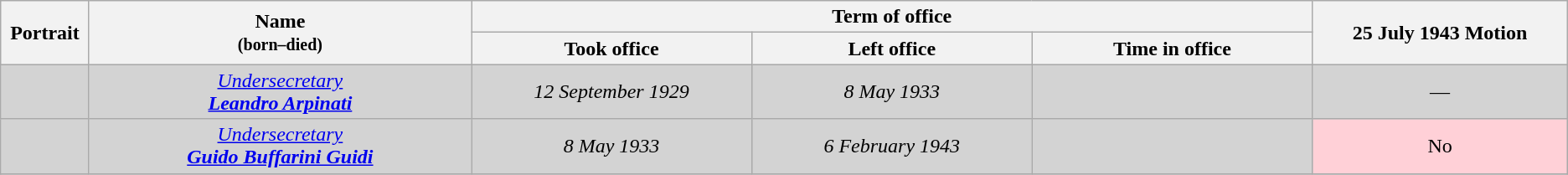<table class="wikitable" style="text-align:center;" style="width=90%">
<tr>
<th width=1% rowspan=2>Portrait</th>
<th width=15% rowspan=2>Name<br><small>(born–died)</small></th>
<th width=30% colspan=3>Term of office</th>
<th width=10% rowspan=2>25 July 1943 Motion</th>
</tr>
<tr style="text-align:center;">
<th width=11%>Took office</th>
<th width=11%>Left office</th>
<th width=11%>Time in office</th>
</tr>
<tr bgcolor=lightgray>
<td></td>
<td><em><a href='#'>Undersecretary</a></em><br><strong><em><a href='#'>Leandro Arpinati</a></em></strong><br><em></em></td>
<td><em>12 September 1929</em></td>
<td><em>8 May 1933</em></td>
<td><em></em></td>
<td align=center>—</td>
</tr>
<tr bgcolor=lightgray>
<td></td>
<td><em><a href='#'>Undersecretary</a></em><br><strong><em><a href='#'>Guido Buffarini Guidi</a></em></strong><br><em></em></td>
<td><em>8 May 1933</em></td>
<td><em>6 February 1943</em></td>
<td><em></em></td>
<td align=center style="background:#FFD0D7">No</td>
</tr>
<tr>
</tr>
</table>
